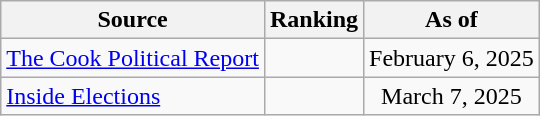<table class="wikitable" style="text-align:center">
<tr>
<th>Source</th>
<th>Ranking</th>
<th>As of</th>
</tr>
<tr>
<td align=left><a href='#'>The Cook Political Report</a></td>
<td></td>
<td>February 6, 2025</td>
</tr>
<tr>
<td align=left><a href='#'>Inside Elections</a></td>
<td></td>
<td>March 7, 2025</td>
</tr>
</table>
